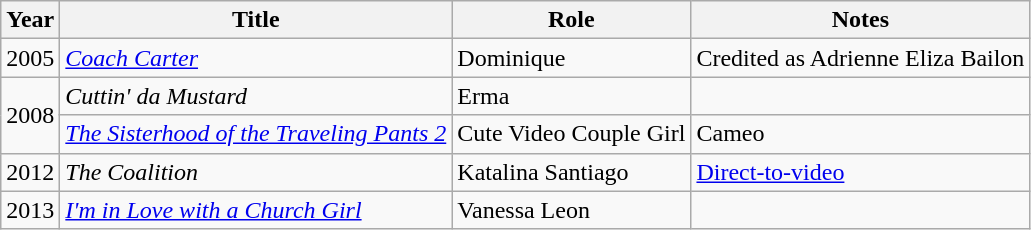<table class="wikitable">
<tr>
<th>Year</th>
<th>Title</th>
<th>Role</th>
<th class="unsortable">Notes</th>
</tr>
<tr>
<td>2005</td>
<td><em><a href='#'>Coach Carter</a></em></td>
<td>Dominique</td>
<td>Credited as Adrienne Eliza Bailon</td>
</tr>
<tr>
<td rowspan="2">2008</td>
<td><em>Cuttin' da Mustard</em></td>
<td>Erma</td>
<td></td>
</tr>
<tr>
<td><em><a href='#'>The Sisterhood of the Traveling Pants 2</a></em></td>
<td>Cute Video Couple Girl</td>
<td>Cameo</td>
</tr>
<tr>
<td>2012</td>
<td><em>The Coalition</em></td>
<td>Katalina Santiago</td>
<td><a href='#'>Direct-to-video</a></td>
</tr>
<tr>
<td>2013</td>
<td><em><a href='#'>I'm in Love with a Church Girl</a></em></td>
<td>Vanessa Leon</td>
<td></td>
</tr>
</table>
